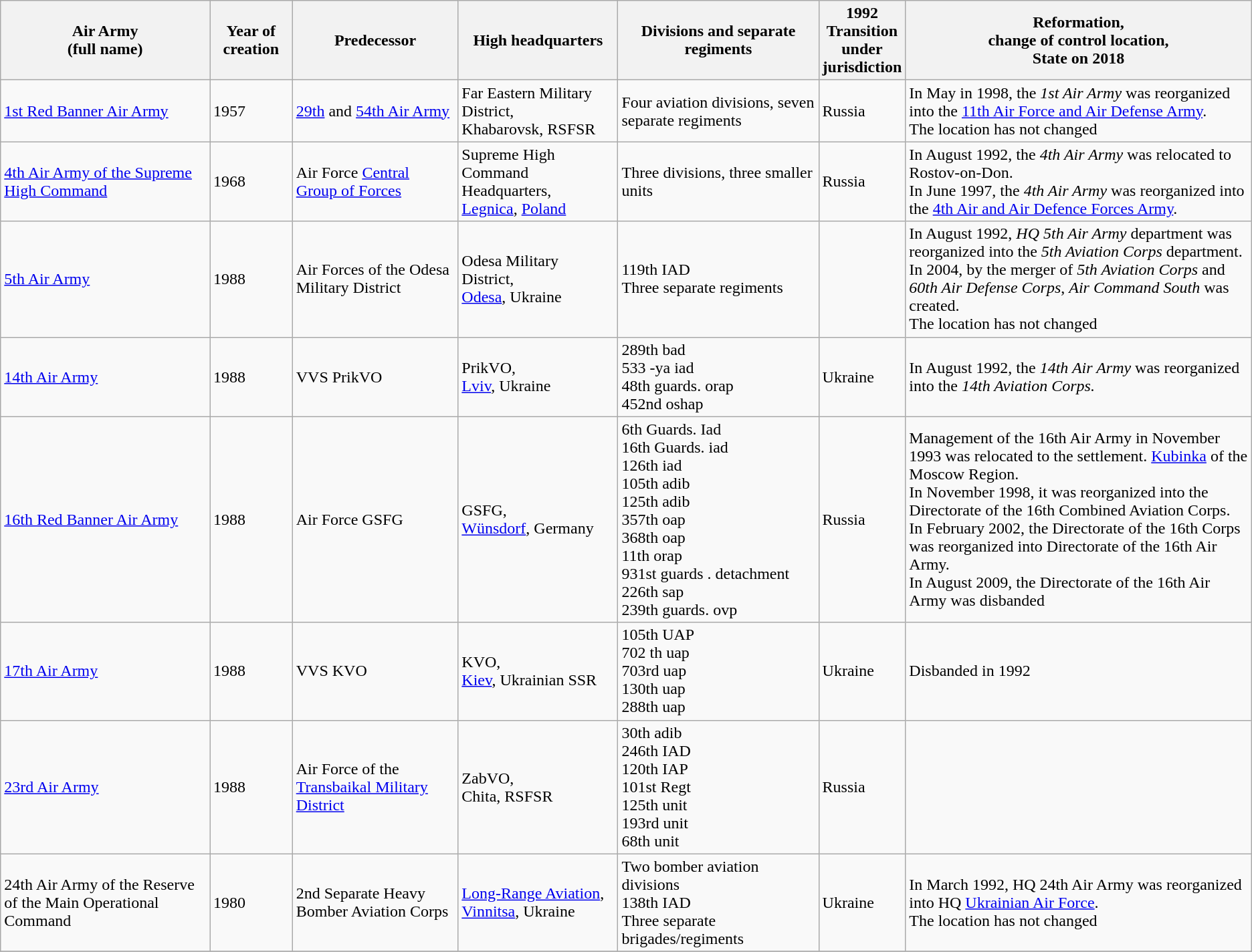<table class="wikitable">
<tr>
<th>Air Army<br>(full name)</th>
<th>Year of creation</th>
<th>Predecessor</th>
<th>High headquarters</th>
<th>Divisions and separate regiments</th>
<th>1992<br>Transition<br>under<br>jurisdiction</th>
<th>Reformation,<br>change of control location,<br>State on 2018</th>
</tr>
<tr>
<td><a href='#'>1st Red Banner Air Army</a></td>
<td>1957</td>
<td><a href='#'>29th</a> and <a href='#'>54th Air Army</a></td>
<td>Far Eastern Military District,<br>Khabarovsk, RSFSR</td>
<td>Four aviation divisions, seven separate regiments</td>
<td>Russia</td>
<td>In May in 1998, the <em>1st Air Army</em> was reorganized into the <a href='#'>11th Air Force and Air Defense Army</a>.<br>The location has not changed</td>
</tr>
<tr>
<td><a href='#'>4th Air Army of the Supreme High Command</a></td>
<td>1968</td>
<td>Air Force <a href='#'>Central Group of Forces</a></td>
<td>Supreme High Command Headquarters,<br><a href='#'>Legnica</a>, <a href='#'>Poland</a></td>
<td>Three divisions, three smaller units</td>
<td>Russia</td>
<td>In August 1992, the <em>4th Air Army</em> was relocated to Rostov-on-Don.<br>In June 1997, the <em>4th Air Army</em> was reorganized into the <a href='#'>4th Air and Air Defence Forces Army</a>.</td>
</tr>
<tr>
<td><a href='#'>5th Air Army</a></td>
<td>1988</td>
<td>Air Forces of the Odesa Military District</td>
<td>Odesa Military District,<br><a href='#'>Odesa</a>, Ukraine</td>
<td>119th IAD<br>Three separate regiments</td>
<td></td>
<td>In August 1992, <em>HQ 5th Air Army</em> department was reorganized into the <em>5th Aviation Corps</em> department.<br>In 2004, by the merger of <em> 5th Aviation Corps</em> and <em>60th Air Defense Corps</em>, <em>Air Command South</em> was created.<br>The location has not changed</td>
</tr>
<tr>
<td><a href='#'>14th Air Army</a></td>
<td>1988</td>
<td>VVS PrikVO</td>
<td>PrikVO,<br><a href='#'>Lviv</a>, Ukraine</td>
<td>289th bad<br>533 -ya iad<br>48th guards. orap<br>452nd oshap</td>
<td>Ukraine</td>
<td>In August 1992, the <em>14th Air Army</em> was reorganized into the <em>14th Aviation Corps.</em></td>
</tr>
<tr>
<td><a href='#'>16th Red Banner Air Army</a></td>
<td>1988</td>
<td>Air Force GSFG</td>
<td>GSFG,<br><a href='#'>Wünsdorf</a>, Germany</td>
<td>6th Guards. Iad<br>16th Guards. iad<br>126th iad<br>105th adib<br>125th adib<br>357th oap<br>368th oap<br>11th orap<br>931st guards . detachment<br>226th sap<br>239th guards. ovp</td>
<td>Russia</td>
<td>Management of the 16th Air Army in November 1993 was relocated to the settlement. <a href='#'>Kubinka</a> of the Moscow Region.<br>In November 1998, it was reorganized into the Directorate of the 16th Combined Aviation Corps.<br>In February 2002, the Directorate of the 16th Corps was reorganized into Directorate of the 16th Air Army.<br>In August 2009, the Directorate of the 16th Air Army was disbanded</td>
</tr>
<tr>
<td><a href='#'>17th Air Army</a></td>
<td>1988</td>
<td>VVS KVO</td>
<td>KVO,<br><a href='#'>Kiev</a>, Ukrainian SSR</td>
<td>105th UAP<br>702 th uap<br>703rd uap<br>130th uap<br>288th uap</td>
<td>Ukraine</td>
<td>Disbanded in 1992</td>
</tr>
<tr>
<td><a href='#'>23rd Air Army</a></td>
<td>1988</td>
<td>Air Force of the <a href='#'>Transbaikal Military District</a></td>
<td>ZabVO,<br>Chita, RSFSR</td>
<td>30th adib<br>246th IAD<br>120th IAP<br>101st Regt<br>125th unit<br>193rd unit<br>68th unit</td>
<td>Russia</td>
<td></td>
</tr>
<tr>
<td>24th Air Army of the Reserve of the Main Operational Command</td>
<td>1980</td>
<td>2nd Separate Heavy Bomber Aviation Corps</td>
<td><a href='#'>Long-Range Aviation</a>,<br><a href='#'>Vinnitsa</a>, Ukraine</td>
<td>Two bomber aviation divisions<br>138th IAD<br>Three separate brigades/regiments</td>
<td>Ukraine</td>
<td>In March 1992, HQ 24th Air Army was reorganized into HQ <a href='#'>Ukrainian Air Force</a>.<br> The location has not changed</td>
</tr>
<tr>
</tr>
</table>
